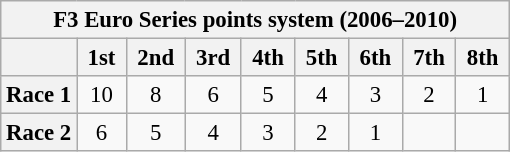<table class="wikitable" style="font-size:95%; text-align:center">
<tr>
<th colspan="9">F3 Euro Series points system (2006–2010)</th>
</tr>
<tr>
<th></th>
<th> 1st </th>
<th> 2nd </th>
<th> 3rd </th>
<th> 4th </th>
<th> 5th </th>
<th> 6th </th>
<th> 7th </th>
<th> 8th </th>
</tr>
<tr>
<th>Race 1</th>
<td>10</td>
<td>8</td>
<td>6</td>
<td>5</td>
<td>4</td>
<td>3</td>
<td>2</td>
<td>1</td>
</tr>
<tr>
<th>Race 2</th>
<td>6</td>
<td>5</td>
<td>4</td>
<td>3</td>
<td>2</td>
<td>1</td>
<td></td>
<td></td>
</tr>
</table>
